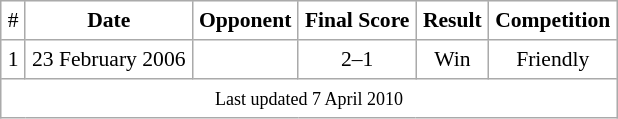<table border=1 align=center cellpadding=4 cellspacing=2 style="font-size:90%; border: 1px #aaaaaa solid; border-collapse: collapse; text-align: center;">
<tr>
<td>#</td>
<th>Date</th>
<th>Opponent</th>
<th>Final Score</th>
<th>Result</th>
<th>Competition</th>
</tr>
<tr>
<td>1</td>
<td>23 February 2006</td>
<td></td>
<td>2–1</td>
<td>Win</td>
<td>Friendly</td>
</tr>
<tr>
<td colspan="12"><small>Last updated 7 April 2010</small></td>
</tr>
</table>
